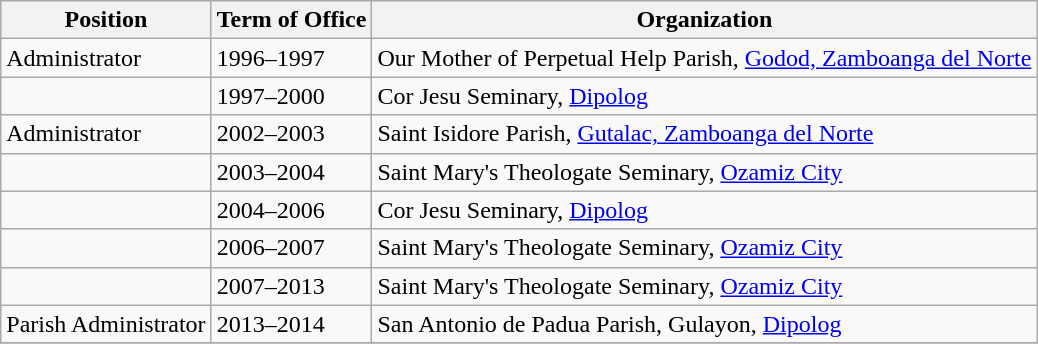<table class="wikitable sortable">
<tr>
<th>Position</th>
<th>Term of Office</th>
<th>Organization</th>
</tr>
<tr>
<td>Administrator</td>
<td>1996–1997</td>
<td>Our Mother of Perpetual Help Parish, <a href='#'>Godod, Zamboanga del Norte</a></td>
</tr>
<tr>
<td></td>
<td>1997–2000</td>
<td>Cor Jesu Seminary, <a href='#'>Dipolog</a></td>
</tr>
<tr>
<td>Administrator</td>
<td>2002–2003</td>
<td>Saint Isidore Parish, <a href='#'>Gutalac, Zamboanga del Norte</a></td>
</tr>
<tr>
<td></td>
<td>2003–2004</td>
<td>Saint Mary's Theologate Seminary, <a href='#'>Ozamiz City</a></td>
</tr>
<tr>
<td></td>
<td>2004–2006</td>
<td>Cor Jesu Seminary, <a href='#'>Dipolog</a></td>
</tr>
<tr>
<td></td>
<td>2006–2007</td>
<td>Saint Mary's Theologate Seminary, <a href='#'>Ozamiz City</a></td>
</tr>
<tr>
<td></td>
<td>2007–2013</td>
<td>Saint Mary's Theologate Seminary, <a href='#'>Ozamiz City</a></td>
</tr>
<tr>
<td>Parish Administrator</td>
<td>2013–2014</td>
<td>San Antonio de Padua Parish, Gulayon, <a href='#'>Dipolog</a></td>
</tr>
<tr>
</tr>
</table>
